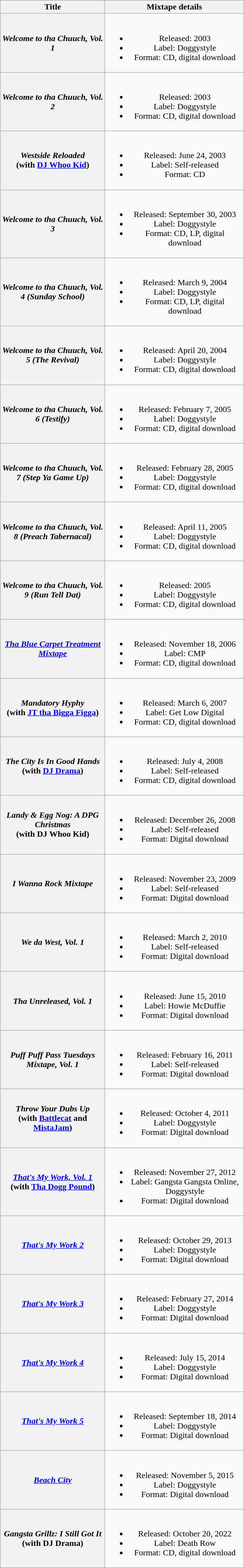<table class="wikitable plainrowheaders" style="text-align:center;">
<tr>
<th scope="col" style="width:12em;">Title</th>
<th scope="col" style="width:16em;">Mixtape details</th>
</tr>
<tr>
<th scope="row"><em>Welcome to tha Chuuch, Vol. 1</em></th>
<td><br><ul><li>Released: 2003</li><li>Label: Doggystyle</li><li>Format: CD, digital download</li></ul></td>
</tr>
<tr>
<th scope="row"><em>Welcome to tha Chuuch, Vol. 2</em></th>
<td><br><ul><li>Released: 2003</li><li>Label: Doggystyle</li><li>Format: CD, digital download</li></ul></td>
</tr>
<tr>
<th scope="row"><em>Westside Reloaded</em><br><span>(with <a href='#'>DJ Whoo Kid</a>)</span></th>
<td><br><ul><li>Released: June 24, 2003</li><li>Label: Self-released</li><li>Format: CD</li></ul></td>
</tr>
<tr>
<th scope="row"><em>Welcome to tha Chuuch, Vol. 3</em></th>
<td><br><ul><li>Released: September 30, 2003</li><li>Label: Doggystyle</li><li>Format: CD, LP, digital download</li></ul></td>
</tr>
<tr>
<th scope="row"><em>Welcome to tha Chuuch, Vol. 4 (Sunday School)</em></th>
<td><br><ul><li>Released: March 9, 2004</li><li>Label: Doggystyle</li><li>Format: CD, LP, digital download</li></ul></td>
</tr>
<tr>
<th scope="row"><em>Welcome to tha Chuuch, Vol. 5 (The Revival)</em></th>
<td><br><ul><li>Released: April 20, 2004</li><li>Label: Doggystyle</li><li>Format: CD, digital download</li></ul></td>
</tr>
<tr>
<th scope="row"><em>Welcome to tha Chuuch, Vol. 6 (Testify)</em></th>
<td><br><ul><li>Released: February 7, 2005</li><li>Label: Doggystyle</li><li>Format: CD, digital download</li></ul></td>
</tr>
<tr>
<th scope="row"><em>Welcome to tha Chuuch, Vol. 7 (Step Ya Game Up)</em></th>
<td><br><ul><li>Released: February 28, 2005</li><li>Label: Doggystyle</li><li>Format: CD, digital download</li></ul></td>
</tr>
<tr>
<th scope="row"><em>Welcome to tha Chuuch, Vol. 8 (Preach Tabernacal)</em></th>
<td><br><ul><li>Released: April 11, 2005</li><li>Label: Doggystyle</li><li>Format: CD, digital download</li></ul></td>
</tr>
<tr>
<th scope="row"><em>Welcome to tha Chuuch, Vol. 9 (Run Tell Dat)</em></th>
<td><br><ul><li>Released: 2005</li><li>Label: Doggystyle</li><li>Format: CD, digital download</li></ul></td>
</tr>
<tr>
<th scope="row"><em><a href='#'>Tha Blue Carpet Treatment Mixtape</a></em></th>
<td><br><ul><li>Released: November 18, 2006</li><li>Label: CMP</li><li>Format: CD, digital download</li></ul></td>
</tr>
<tr>
<th scope="row"><em>Mandatory Hyphy</em><br><span>(with <a href='#'>JT tha Bigga Figga</a>)</span></th>
<td><br><ul><li>Released: March 6, 2007</li><li>Label: Get Low Digital</li><li>Format: CD, digital download</li></ul></td>
</tr>
<tr>
<th scope="row"><em>The City Is In Good Hands</em><br><span>(with <a href='#'>DJ Drama</a>)</span></th>
<td><br><ul><li>Released: July 4, 2008</li><li>Label: Self-released</li><li>Format: CD, digital download</li></ul></td>
</tr>
<tr>
<th scope="row"><em>Landy & Egg Nog: A DPG Christmas</em><br><span>(with DJ Whoo Kid)</span></th>
<td><br><ul><li>Released: December 26, 2008</li><li>Label: Self-released</li><li>Format: Digital download</li></ul></td>
</tr>
<tr>
<th scope="row"><em>I Wanna Rock Mixtape</em></th>
<td><br><ul><li>Released: November 23, 2009</li><li>Label: Self-released</li><li>Format: Digital download</li></ul></td>
</tr>
<tr>
<th scope="row"><em>We da West, Vol. 1</em></th>
<td><br><ul><li>Released: March 2, 2010</li><li>Label: Self-released</li><li>Format: Digital download</li></ul></td>
</tr>
<tr>
<th scope="row"><em>Tha Unreleased, Vol. 1</em></th>
<td><br><ul><li>Released: June 15, 2010</li><li>Label: Howie McDuffie</li><li>Format: Digital download</li></ul></td>
</tr>
<tr>
<th scope="row"><em>Puff Puff Pass Tuesdays Mixtape, Vol. 1</em></th>
<td><br><ul><li>Released: February 16, 2011</li><li>Label: Self-released</li><li>Format: Digital download</li></ul></td>
</tr>
<tr>
<th scope="row"><em>Throw Your Dubs Up</em><br><span>(with <a href='#'>Battlecat</a> and <a href='#'>MistaJam</a>)</span></th>
<td><br><ul><li>Released: October 4, 2011</li><li>Label: Doggystyle</li><li>Format: Digital download</li></ul></td>
</tr>
<tr>
<th scope="row"><em><a href='#'>That's My Work, Vol. 1</a></em><br><span>(with <a href='#'>Tha Dogg Pound</a>)</span></th>
<td><br><ul><li>Released: November 27, 2012</li><li>Label: Gangsta Gangsta Online, Doggystyle</li><li>Format: Digital download</li></ul></td>
</tr>
<tr>
<th scope="row"><em><a href='#'>That's My Work 2</a></em></th>
<td><br><ul><li>Released: October 29, 2013</li><li>Label: Doggystyle</li><li>Format: Digital download</li></ul></td>
</tr>
<tr>
<th scope="row"><em><a href='#'>That's My Work 3</a></em></th>
<td><br><ul><li>Released: February 27, 2014</li><li>Label: Doggystyle</li><li>Format: Digital download</li></ul></td>
</tr>
<tr>
<th scope="row"><em><a href='#'>That's My Work 4</a></em></th>
<td><br><ul><li>Released: July 15, 2014</li><li>Label: Doggystyle</li><li>Format: Digital download</li></ul></td>
</tr>
<tr>
<th scope="row"><em><a href='#'>That's My Work 5</a></em></th>
<td><br><ul><li>Released: September 18, 2014</li><li>Label: Doggystyle</li><li>Format: Digital download</li></ul></td>
</tr>
<tr>
<th scope="row"><em><a href='#'>Beach City</a></em></th>
<td><br><ul><li>Released: November 5, 2015</li><li>Label: Doggystyle</li><li>Format: Digital download</li></ul></td>
</tr>
<tr>
<th scope="row"><em>Gangsta Grillz: I Still Got It</em><br><span>(with DJ Drama)</span></th>
<td><br><ul><li>Released: October 20, 2022</li><li>Label: Death Row</li><li>Format: CD, digital download</li></ul></td>
</tr>
</table>
